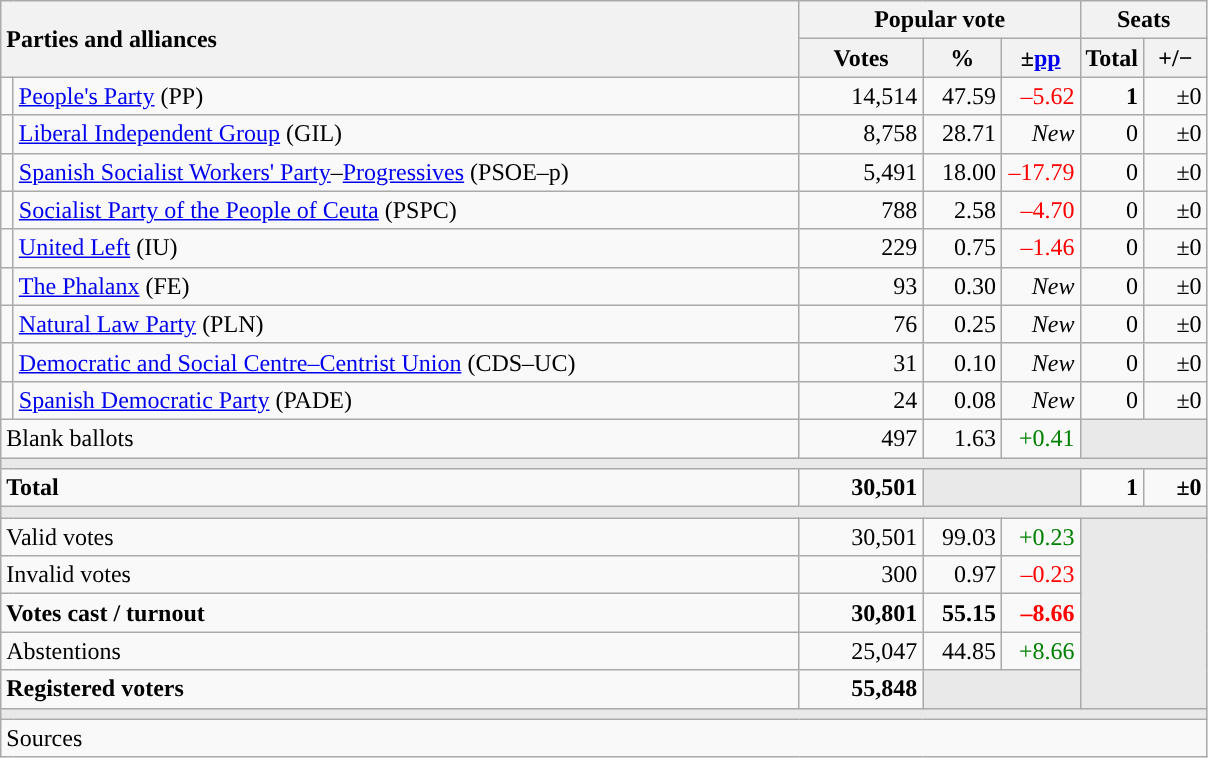<table class="wikitable" style="text-align:right;">
<tr>
<th style="text-align:left;" rowspan="2" colspan="2" width="525">Parties and alliances</th>
<th colspan="3">Popular vote</th>
<th colspan="2">Seats</th>
</tr>
<tr>
<th width="75">Votes</th>
<th width="45">%</th>
<th width="45">±<a href='#'>pp</a></th>
<th width="35">Total</th>
<th width="35">+/−</th>
</tr>
<tr>
<td width="1" style="color:inherit;background:"></td>
<td align="left"><a href='#'>People's Party</a> (PP)</td>
<td>14,514</td>
<td>47.59</td>
<td style="color:red;">–5.62</td>
<td><strong>1</strong></td>
<td>±0</td>
</tr>
<tr>
<td style="color:inherit;background:"></td>
<td align="left"><a href='#'>Liberal Independent Group</a> (GIL)</td>
<td>8,758</td>
<td>28.71</td>
<td><em>New</em></td>
<td>0</td>
<td>±0</td>
</tr>
<tr>
<td style="color:inherit;background:"></td>
<td align="left"><a href='#'>Spanish Socialist Workers' Party</a>–<a href='#'>Progressives</a> (PSOE–p)</td>
<td>5,491</td>
<td>18.00</td>
<td style="color:red;">–17.79</td>
<td>0</td>
<td>±0</td>
</tr>
<tr>
<td style="color:inherit;background:"></td>
<td align="left"><a href='#'>Socialist Party of the People of Ceuta</a> (PSPC)</td>
<td>788</td>
<td>2.58</td>
<td style="color:red;">–4.70</td>
<td>0</td>
<td>±0</td>
</tr>
<tr>
<td style="color:inherit;background:"></td>
<td align="left"><a href='#'>United Left</a> (IU)</td>
<td>229</td>
<td>0.75</td>
<td style="color:red;">–1.46</td>
<td>0</td>
<td>±0</td>
</tr>
<tr>
<td style="color:inherit;background:"></td>
<td align="left"><a href='#'>The Phalanx</a> (FE)</td>
<td>93</td>
<td>0.30</td>
<td><em>New</em></td>
<td>0</td>
<td>±0</td>
</tr>
<tr>
<td style="color:inherit;background:"></td>
<td align="left"><a href='#'>Natural Law Party</a> (PLN)</td>
<td>76</td>
<td>0.25</td>
<td><em>New</em></td>
<td>0</td>
<td>±0</td>
</tr>
<tr>
<td style="color:inherit;background:"></td>
<td align="left"><a href='#'>Democratic and Social Centre–Centrist Union</a> (CDS–UC)</td>
<td>31</td>
<td>0.10</td>
<td><em>New</em></td>
<td>0</td>
<td>±0</td>
</tr>
<tr>
<td style="color:inherit;background:"></td>
<td align="left"><a href='#'>Spanish Democratic Party</a> (PADE)</td>
<td>24</td>
<td>0.08</td>
<td><em>New</em></td>
<td>0</td>
<td>±0</td>
</tr>
<tr>
<td align="left" colspan="2">Blank ballots</td>
<td>497</td>
<td>1.63</td>
<td style="color:green;">+0.41</td>
<td bgcolor="#E9E9E9" colspan="2"></td>
</tr>
<tr>
<td colspan="7" bgcolor="#E9E9E9"></td>
</tr>
<tr style="font-weight:bold;">
<td align="left" colspan="2">Total</td>
<td>30,501</td>
<td bgcolor="#E9E9E9" colspan="2"></td>
<td>1</td>
<td>±0</td>
</tr>
<tr>
<td colspan="7" bgcolor="#E9E9E9"></td>
</tr>
<tr>
<td align="left" colspan="2">Valid votes</td>
<td>30,501</td>
<td>99.03</td>
<td style="color:green;">+0.23</td>
<td bgcolor="#E9E9E9" colspan="2" rowspan="5"></td>
</tr>
<tr>
<td align="left" colspan="2">Invalid votes</td>
<td>300</td>
<td>0.97</td>
<td style="color:red;">–0.23</td>
</tr>
<tr style="font-weight:bold;">
<td align="left" colspan="2">Votes cast / turnout</td>
<td>30,801</td>
<td>55.15</td>
<td style="color:red;">–8.66</td>
</tr>
<tr>
<td align="left" colspan="2">Abstentions</td>
<td>25,047</td>
<td>44.85</td>
<td style="color:green;">+8.66</td>
</tr>
<tr style="font-weight:bold;">
<td align="left" colspan="2">Registered voters</td>
<td>55,848</td>
<td bgcolor="#E9E9E9" colspan="2"></td>
</tr>
<tr>
<td colspan="7" bgcolor="#E9E9E9"></td>
</tr>
<tr>
<td align="left" colspan="7">Sources</td>
</tr>
</table>
